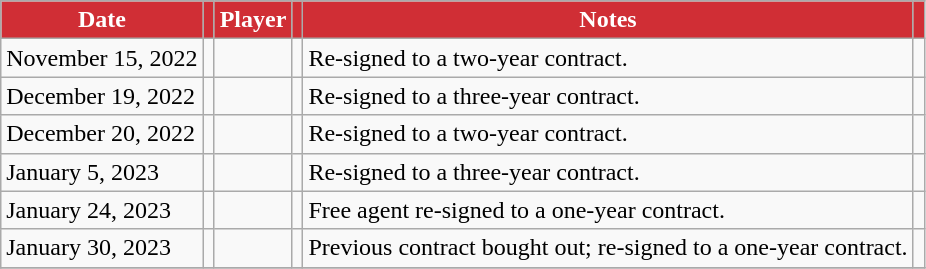<table class="wikitable sortable">
<tr>
<th style="background:#d02e35; color:#fff;" data-sort-type="date">Date</th>
<th style="background:#d02e35; color:#fff;"></th>
<th style="background:#d02e35; color:#fff;">Player</th>
<th style="background:#d02e35; color:#fff;"></th>
<th style="background:#d02e35; color:#fff;">Notes</th>
<th style="background:#d02e35; color:#fff;"></th>
</tr>
<tr>
<td>November 15, 2022</td>
<td></td>
<td></td>
<td></td>
<td>Re-signed to a two-year contract.</td>
<td></td>
</tr>
<tr>
<td>December 19, 2022</td>
<td></td>
<td></td>
<td></td>
<td>Re-signed to a three-year contract.</td>
<td></td>
</tr>
<tr>
<td>December 20, 2022</td>
<td></td>
<td></td>
<td></td>
<td>Re-signed to a two-year contract.</td>
<td></td>
</tr>
<tr>
<td>January 5, 2023</td>
<td></td>
<td></td>
<td></td>
<td>Re-signed to a three-year contract.</td>
<td></td>
</tr>
<tr>
<td>January 24, 2023</td>
<td></td>
<td></td>
<td></td>
<td>Free agent re-signed to a one-year contract.</td>
<td></td>
</tr>
<tr>
<td>January 30, 2023</td>
<td></td>
<td></td>
<td></td>
<td>Previous contract bought out; re-signed to a one-year contract.</td>
<td></td>
</tr>
<tr>
</tr>
</table>
